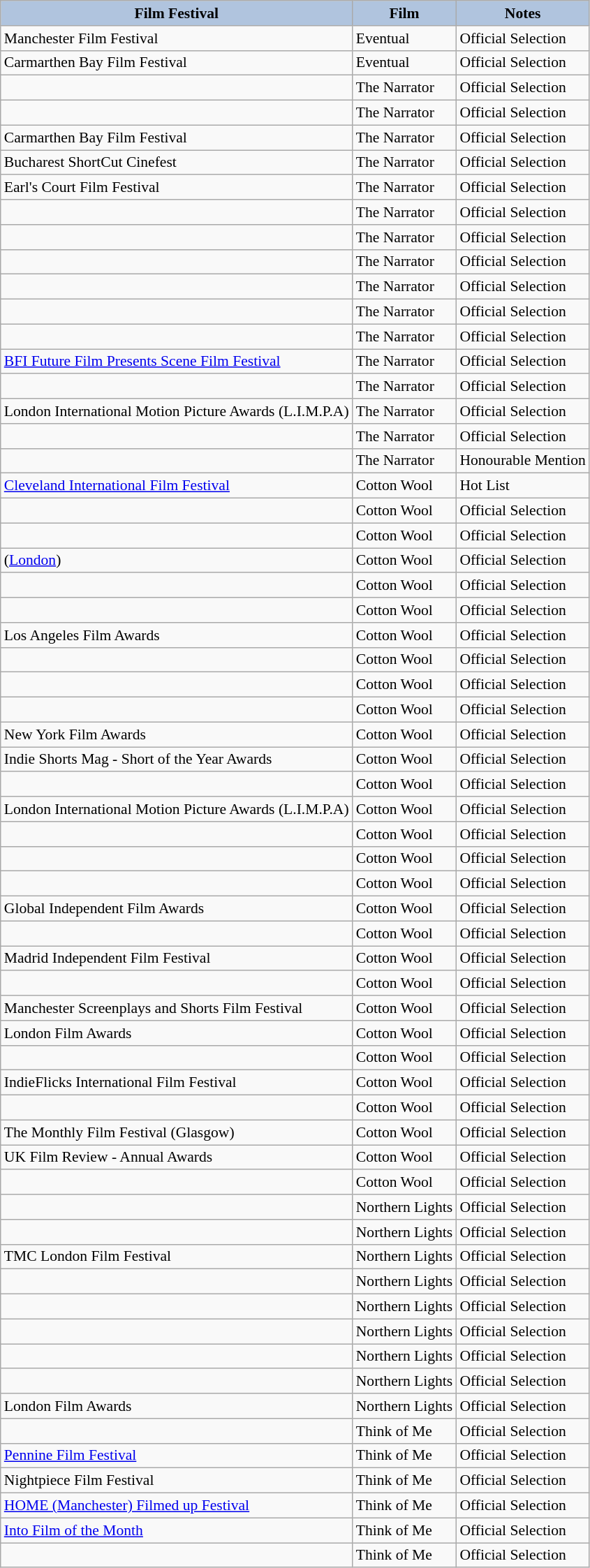<table class="wikitable" style="font-size:90%">
<tr style="text-align:center;">
<th style="background:#B0C4DE;">Film Festival</th>
<th style="background:#B0C4DE;">Film</th>
<th style="background:#B0C4DE;">Notes</th>
</tr>
<tr>
<td>Manchester Film Festival</td>
<td>Eventual</td>
<td>Official Selection</td>
</tr>
<tr>
<td>Carmarthen Bay Film Festival</td>
<td>Eventual</td>
<td>Official Selection</td>
</tr>
<tr>
<td></td>
<td>The Narrator</td>
<td>Official Selection</td>
</tr>
<tr>
<td></td>
<td>The Narrator</td>
<td>Official Selection</td>
</tr>
<tr>
<td>Carmarthen Bay Film Festival</td>
<td>The Narrator</td>
<td>Official Selection</td>
</tr>
<tr>
<td>Bucharest ShortCut Cinefest</td>
<td>The Narrator</td>
<td>Official Selection</td>
</tr>
<tr>
<td>Earl's Court Film Festival</td>
<td>The Narrator</td>
<td>Official Selection</td>
</tr>
<tr>
<td></td>
<td>The Narrator</td>
<td>Official Selection</td>
</tr>
<tr>
<td></td>
<td>The Narrator</td>
<td>Official Selection</td>
</tr>
<tr>
<td></td>
<td>The Narrator</td>
<td>Official Selection</td>
</tr>
<tr>
<td></td>
<td>The Narrator</td>
<td>Official Selection</td>
</tr>
<tr>
<td></td>
<td>The Narrator</td>
<td>Official Selection</td>
</tr>
<tr>
<td></td>
<td>The Narrator</td>
<td>Official Selection</td>
</tr>
<tr>
<td><a href='#'>BFI Future Film Presents Scene Film Festival</a></td>
<td>The Narrator</td>
<td>Official Selection</td>
</tr>
<tr>
<td></td>
<td>The Narrator</td>
<td>Official Selection</td>
</tr>
<tr>
<td>London International Motion Picture Awards (L.I.M.P.A)</td>
<td>The Narrator</td>
<td>Official Selection</td>
</tr>
<tr>
<td></td>
<td>The Narrator</td>
<td>Official Selection</td>
</tr>
<tr>
<td></td>
<td>The Narrator</td>
<td>Honourable Mention</td>
</tr>
<tr>
<td><a href='#'>Cleveland International Film Festival</a></td>
<td>Cotton Wool</td>
<td>Hot List</td>
</tr>
<tr>
<td></td>
<td>Cotton Wool</td>
<td>Official Selection</td>
</tr>
<tr>
<td></td>
<td>Cotton Wool</td>
<td>Official Selection</td>
</tr>
<tr>
<td> (<a href='#'>London</a>)</td>
<td>Cotton Wool</td>
<td>Official Selection</td>
</tr>
<tr>
<td></td>
<td>Cotton Wool</td>
<td>Official Selection</td>
</tr>
<tr>
<td></td>
<td>Cotton Wool</td>
<td>Official Selection</td>
</tr>
<tr>
<td>Los Angeles Film Awards</td>
<td>Cotton Wool</td>
<td>Official Selection</td>
</tr>
<tr>
<td></td>
<td>Cotton Wool</td>
<td>Official Selection</td>
</tr>
<tr>
<td></td>
<td>Cotton Wool</td>
<td>Official Selection</td>
</tr>
<tr>
<td></td>
<td>Cotton Wool</td>
<td>Official Selection</td>
</tr>
<tr>
<td>New York Film Awards</td>
<td>Cotton Wool</td>
<td>Official Selection</td>
</tr>
<tr>
<td>Indie Shorts Mag - Short of the Year Awards</td>
<td>Cotton Wool</td>
<td>Official Selection</td>
</tr>
<tr>
<td></td>
<td>Cotton Wool</td>
<td>Official Selection</td>
</tr>
<tr>
<td>London International Motion Picture Awards (L.I.M.P.A)</td>
<td>Cotton Wool</td>
<td>Official Selection</td>
</tr>
<tr>
<td></td>
<td>Cotton Wool</td>
<td>Official Selection</td>
</tr>
<tr>
<td></td>
<td>Cotton Wool</td>
<td>Official Selection</td>
</tr>
<tr>
<td></td>
<td>Cotton Wool</td>
<td>Official Selection</td>
</tr>
<tr>
<td>Global Independent Film Awards</td>
<td>Cotton Wool</td>
<td>Official Selection</td>
</tr>
<tr>
<td></td>
<td>Cotton Wool</td>
<td>Official Selection</td>
</tr>
<tr>
<td>Madrid Independent Film Festival</td>
<td>Cotton Wool</td>
<td>Official Selection</td>
</tr>
<tr>
<td></td>
<td>Cotton Wool</td>
<td>Official Selection</td>
</tr>
<tr>
<td>Manchester Screenplays and Shorts Film Festival</td>
<td>Cotton Wool</td>
<td>Official Selection</td>
</tr>
<tr>
<td>London Film Awards</td>
<td>Cotton Wool</td>
<td>Official Selection</td>
</tr>
<tr>
<td></td>
<td>Cotton Wool</td>
<td>Official Selection</td>
</tr>
<tr>
<td>IndieFlicks International Film Festival</td>
<td>Cotton Wool</td>
<td>Official Selection</td>
</tr>
<tr>
<td></td>
<td>Cotton Wool</td>
<td>Official Selection</td>
</tr>
<tr>
<td>The Monthly Film Festival (Glasgow)</td>
<td>Cotton Wool</td>
<td>Official Selection</td>
</tr>
<tr>
<td>UK Film Review - Annual Awards</td>
<td>Cotton Wool</td>
<td>Official Selection</td>
</tr>
<tr>
<td></td>
<td>Cotton Wool</td>
<td>Official Selection</td>
</tr>
<tr>
<td></td>
<td>Northern Lights</td>
<td>Official Selection</td>
</tr>
<tr>
<td></td>
<td>Northern Lights</td>
<td>Official Selection</td>
</tr>
<tr>
<td>TMC London Film Festival</td>
<td>Northern Lights</td>
<td>Official Selection</td>
</tr>
<tr>
<td></td>
<td>Northern Lights</td>
<td>Official Selection</td>
</tr>
<tr>
<td></td>
<td>Northern Lights</td>
<td>Official Selection</td>
</tr>
<tr>
<td></td>
<td>Northern Lights</td>
<td>Official Selection</td>
</tr>
<tr>
<td></td>
<td>Northern Lights</td>
<td>Official Selection</td>
</tr>
<tr>
<td></td>
<td>Northern Lights</td>
<td>Official Selection</td>
</tr>
<tr>
<td>London Film Awards</td>
<td>Northern Lights</td>
<td>Official Selection</td>
</tr>
<tr>
<td></td>
<td>Think of Me</td>
<td>Official Selection</td>
</tr>
<tr>
<td><a href='#'>Pennine Film Festival</a></td>
<td>Think of Me</td>
<td>Official Selection</td>
</tr>
<tr>
<td>Nightpiece Film Festival</td>
<td>Think of Me</td>
<td>Official Selection</td>
</tr>
<tr>
<td><a href='#'>HOME (Manchester) Filmed up Festival</a></td>
<td>Think of Me</td>
<td>Official Selection</td>
</tr>
<tr>
<td><a href='#'>Into Film of the Month</a></td>
<td>Think of Me</td>
<td>Official Selection</td>
</tr>
<tr>
<td></td>
<td>Think of Me</td>
<td>Official Selection</td>
</tr>
</table>
